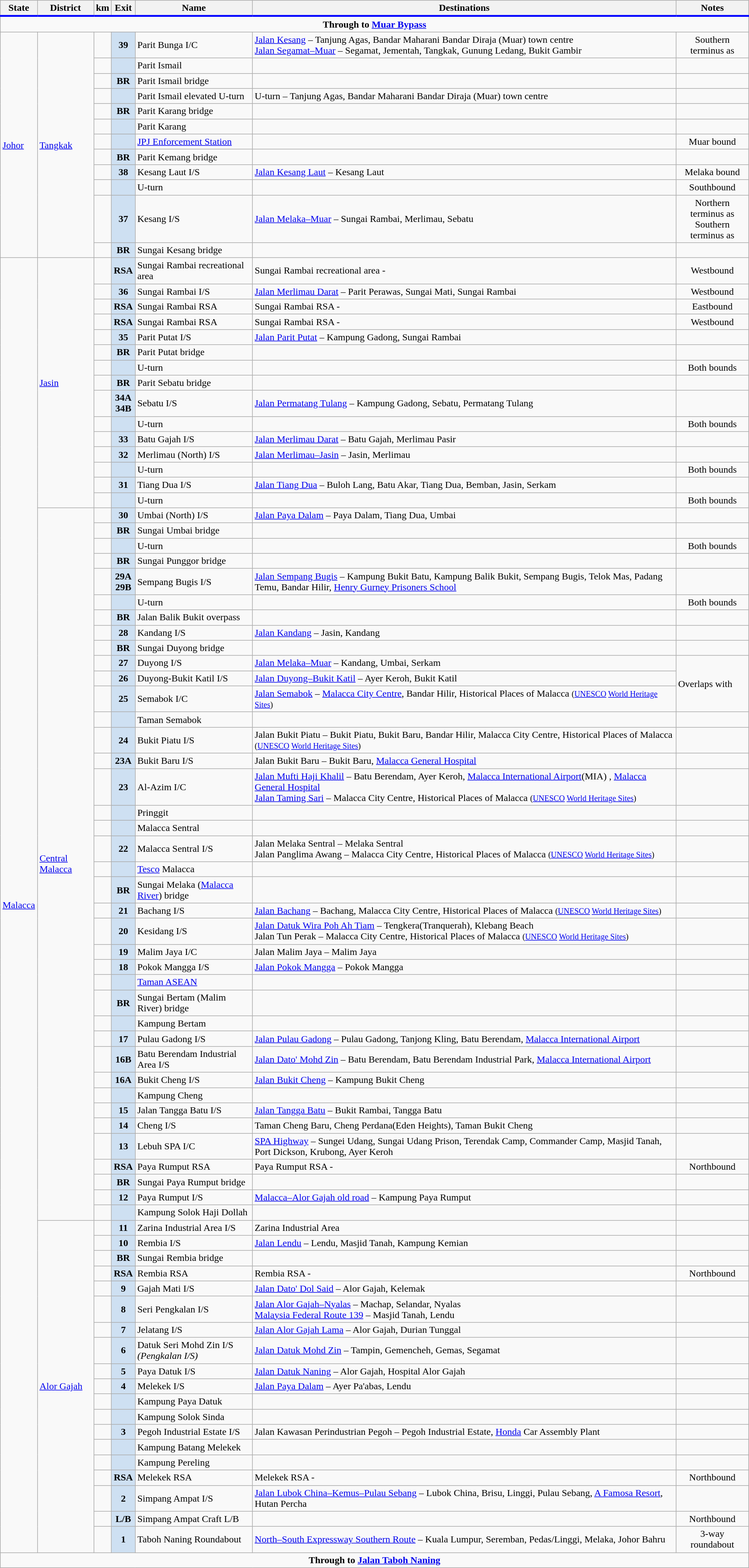<table class="wikitable">
<tr>
<th style="border-bottom:3px solid blue;">State</th>
<th style="border-bottom:3px solid blue;">District</th>
<th style="border-bottom:3px solid blue;">km</th>
<th style="border-bottom:3px solid blue;">Exit</th>
<th style="border-bottom:3px solid blue;">Name</th>
<th style="border-bottom:3px solid blue;">Destinations</th>
<th style="border-bottom:3px solid blue;">Notes</th>
</tr>
<tr>
<td colspan="7" style="text-align: center;"><strong>Through to  <a href='#'>Muar Bypass</a></strong></td>
</tr>
<tr>
<td rowspan="12" style="width:1em;"><a href='#'>Johor</a></td>
<td rowspan="12"><a href='#'>Tangkak</a></td>
<td style="text-align: center;"></td>
<th style="background-color: #CEE0F2;">39</th>
<td>Parit Bunga I/C</td>
<td> <a href='#'>Jalan Kesang</a> – Tanjung Agas, Bandar Maharani Bandar Diraja (Muar) town centre<br> <a href='#'>Jalan Segamat–Muar</a> – Segamat, Jementah, Tangkak, Gunung Ledang, Bukit Gambir</td>
<td style="text-align: center;">Southern terminus as </td>
</tr>
<tr>
<td style="text-align: center;"></td>
<th style="background-color: #CEE0F2;"></th>
<td>Parit Ismail</td>
<td></td>
<td style="text-align: center;"></td>
</tr>
<tr>
<td style="text-align: center;"></td>
<th style="background-color: #CEE0F2;">BR</th>
<td>Parit Ismail bridge</td>
<td></td>
<td style="text-align: center;"></td>
</tr>
<tr>
<td style="text-align: center;"></td>
<th style="background-color: #CEE0F2;"></th>
<td>Parit Ismail elevated U-turn</td>
<td>U-turn – Tanjung Agas, Bandar Maharani Bandar Diraja (Muar) town centre</td>
<td style="text-align: center;"></td>
</tr>
<tr>
<td style="text-align: center;"></td>
<th style="background-color: #CEE0F2;">BR</th>
<td>Parit Karang bridge</td>
<td></td>
<td style="text-align: center;"></td>
</tr>
<tr>
<td style="text-align: center;"></td>
<th style="background-color: #CEE0F2;"></th>
<td>Parit Karang</td>
<td></td>
<td style="text-align: center;"></td>
</tr>
<tr>
<td style="text-align: center;"></td>
<th style="background-color: #CEE0F2;"></th>
<td><a href='#'>JPJ Enforcement Station</a></td>
<td></td>
<td style="text-align: center;">Muar bound</td>
</tr>
<tr>
<td style="text-align: center;"></td>
<th style="background-color: #CEE0F2;">BR</th>
<td>Parit Kemang bridge</td>
<td></td>
<td style="text-align: center;"></td>
</tr>
<tr>
<td style="text-align: center;"></td>
<th style="background-color: #CEE0F2;">38</th>
<td>Kesang Laut I/S</td>
<td> <a href='#'>Jalan Kesang Laut</a> – Kesang Laut</td>
<td style="text-align: center;">Melaka bound</td>
</tr>
<tr>
<td style="text-align: center;"></td>
<th style="background-color: #CEE0F2;"></th>
<td>U-turn</td>
<td></td>
<td style="text-align: center;">Southbound</td>
</tr>
<tr>
<td style="text-align: center;"></td>
<th style="background-color: #CEE0F2;">37</th>
<td>Kesang I/S</td>
<td> <a href='#'>Jalan Melaka–Muar</a> – Sungai Rambai, Merlimau, Sebatu</td>
<td style="text-align: center;">Northern terminus as <br>Southern terminus as </td>
</tr>
<tr>
<td style="text-align: center;"></td>
<th style="background-color: #CEE0F2;">BR</th>
<td>Sungai Kesang bridge</td>
<td></td>
<td style="text-align: center;"></td>
</tr>
<tr>
<td rowspan="73" style="width:1em;"><a href='#'>Malacca</a></td>
<td rowspan="15"><a href='#'>Jasin</a></td>
<td style="text-align: center;"></td>
<th style="background-color: #CEE0F2;">RSA</th>
<td>Sungai Rambai recreational area</td>
<td> Sungai Rambai recreational area -      </td>
<td style="text-align: center;">Westbound</td>
</tr>
<tr>
<td style="text-align: center;"></td>
<th style="background-color: #CEE0F2;">36</th>
<td>Sungai Rambai I/S</td>
<td> <a href='#'>Jalan Merlimau Darat</a> – Parit Perawas, Sungai Mati, Sungai Rambai</td>
<td style="text-align: center;">Westbound</td>
</tr>
<tr>
<td style="text-align: center;"></td>
<th style="background-color: #CEE0F2;">RSA</th>
<td>Sungai Rambai RSA</td>
<td> Sungai Rambai RSA -      </td>
<td style="text-align: center;">Eastbound</td>
</tr>
<tr>
<td style="text-align: center;"></td>
<th style="background-color: #CEE0F2;">RSA</th>
<td>Sungai Rambai RSA</td>
<td> Sungai Rambai RSA -      </td>
<td style="text-align: center;">Westbound</td>
</tr>
<tr>
<td style="text-align: center;"></td>
<th style="background-color: #CEE0F2;">35</th>
<td>Parit Putat I/S</td>
<td> <a href='#'>Jalan Parit Putat</a> – Kampung Gadong, Sungai Rambai</td>
<td style="text-align: center;"></td>
</tr>
<tr>
<td style="text-align: center;"></td>
<th style="background-color: #CEE0F2;">BR</th>
<td>Parit Putat bridge</td>
<td></td>
<td style="text-align: center;"></td>
</tr>
<tr>
<td style="text-align: center;"></td>
<th style="background-color: #CEE0F2;"></th>
<td>U-turn</td>
<td></td>
<td style="text-align: center;">Both bounds</td>
</tr>
<tr>
<td style="text-align: center;"></td>
<th style="background-color: #CEE0F2;">BR</th>
<td>Parit Sebatu bridge</td>
<td></td>
<td style="text-align: center;"></td>
</tr>
<tr>
<td style="text-align: center;"></td>
<th style="background-color: #CEE0F2;">34A<br>34B</th>
<td>Sebatu I/S</td>
<td> <a href='#'>Jalan Permatang Tulang</a> – Kampung Gadong, Sebatu, Permatang Tulang</td>
<td style="text-align: center;"></td>
</tr>
<tr>
<td style="text-align: center;"></td>
<th style="background-color: #CEE0F2;"></th>
<td>U-turn</td>
<td></td>
<td style="text-align: center;">Both bounds</td>
</tr>
<tr>
<td style="text-align: center;"></td>
<th style="background-color: #CEE0F2;">33</th>
<td>Batu Gajah I/S</td>
<td> <a href='#'>Jalan Merlimau Darat</a> – Batu Gajah, Merlimau Pasir</td>
<td style="text-align: center;"></td>
</tr>
<tr>
<td style="text-align: center;"></td>
<th style="background-color: #CEE0F2;">32</th>
<td>Merlimau (North) I/S</td>
<td> <a href='#'>Jalan Merlimau–Jasin</a> – Jasin, Merlimau</td>
<td style="text-align: center;"></td>
</tr>
<tr>
<td style="text-align: center;"></td>
<th style="background-color: #CEE0F2;"></th>
<td>U-turn</td>
<td></td>
<td style="text-align: center;">Both bounds</td>
</tr>
<tr>
<td style="text-align: center;"></td>
<th style="background-color: #CEE0F2;">31</th>
<td>Tiang Dua I/S</td>
<td> <a href='#'>Jalan Tiang Dua</a> – Buloh Lang, Batu Akar, Tiang Dua, Bemban, Jasin, Serkam</td>
<td style="text-align: center;"></td>
</tr>
<tr>
<td style="text-align: center;"></td>
<th style="background-color: #CEE0F2;"></th>
<td>U-turn</td>
<td></td>
<td style="text-align: center;">Both bounds</td>
</tr>
<tr>
<td rowspan="39"><a href='#'>Central Malacca</a></td>
<td style="text-align: center;"></td>
<th style="background-color: #CEE0F2;">30</th>
<td>Umbai (North) I/S</td>
<td> <a href='#'>Jalan Paya Dalam</a> – Paya Dalam, Tiang Dua, Umbai</td>
<td style="text-align: center;"></td>
</tr>
<tr>
<td style="text-align: center;"></td>
<th style="background-color: #CEE0F2;">BR</th>
<td>Sungai Umbai bridge</td>
<td></td>
<td style="text-align: center;"></td>
</tr>
<tr>
<td style="text-align: center;"></td>
<th style="background-color: #CEE0F2;"></th>
<td>U-turn</td>
<td></td>
<td style="text-align: center;">Both bounds</td>
</tr>
<tr>
<td style="text-align: center;"></td>
<th style="background-color: #CEE0F2;">BR</th>
<td>Sungai Punggor bridge</td>
<td></td>
<td style="text-align: center;"></td>
</tr>
<tr>
<td style="text-align: center;"></td>
<th style="background-color: #CEE0F2;">29A<br>29B</th>
<td>Sempang Bugis I/S</td>
<td> <a href='#'>Jalan Sempang Bugis</a> – Kampung Bukit Batu, Kampung Balik Bukit, Sempang Bugis, Telok Mas, Padang Temu, Bandar Hilir, <a href='#'>Henry Gurney Prisoners School</a></td>
<td style="text-align: center;"></td>
</tr>
<tr>
<td style="text-align: center;"></td>
<th style="background-color: #CEE0F2;"></th>
<td>U-turn</td>
<td></td>
<td style="text-align: center;">Both bounds</td>
</tr>
<tr>
<td style="text-align: center;"></td>
<th style="background-color: #CEE0F2;">BR</th>
<td>Jalan Balik Bukit overpass</td>
<td></td>
<td style="text-align: center;"></td>
</tr>
<tr>
<td style="text-align: center;"></td>
<th style="background-color: #CEE0F2;">28</th>
<td>Kandang I/S</td>
<td> <a href='#'>Jalan Kandang</a> – Jasin, Kandang</td>
<td style="text-align: center;"></td>
</tr>
<tr>
<td style="text-align: center;"></td>
<th style="background-color: #CEE0F2;">BR</th>
<td>Sungai Duyong bridge</td>
<td></td>
<td style="text-align: center;"></td>
</tr>
<tr>
<td style="text-align: center;"></td>
<th style="background-color: #CEE0F2;">27</th>
<td>Duyong I/S</td>
<td> <a href='#'>Jalan Melaka–Muar</a> – Kandang, Umbai, Serkam</td>
<td rowspan="3">Overlaps with </td>
</tr>
<tr>
<td style="text-align: center;"></td>
<th style="background-color: #CEE0F2;">26</th>
<td>Duyong-Bukit Katil I/S</td>
<td> <a href='#'>Jalan Duyong–Bukit Katil</a> – Ayer Keroh, Bukit Katil</td>
</tr>
<tr>
<td style="text-align: center;"></td>
<th style="background-color: #CEE0F2;">25</th>
<td>Semabok I/C</td>
<td> <a href='#'>Jalan Semabok</a> – <a href='#'>Malacca City Centre</a>, Bandar Hilir, Historical Places of Malacca <small>(<a href='#'>UNESCO</a> <a href='#'>World Heritage Sites</a>)</small></td>
</tr>
<tr>
<td style="text-align: center;"></td>
<th style="background-color: #CEE0F2;"></th>
<td>Taman Semabok</td>
<td></td>
<td style="text-align: center;"></td>
</tr>
<tr>
<td style="text-align: center;"></td>
<th style="background-color: #CEE0F2;">24</th>
<td>Bukit Piatu I/S</td>
<td>Jalan Bukit Piatu – Bukit Piatu, Bukit Baru, Bandar Hilir, Malacca City Centre, Historical Places of Malacca <small>(<a href='#'>UNESCO</a> <a href='#'>World Heritage Sites</a>)</small></td>
<td style="text-align: center;"></td>
</tr>
<tr>
<td style="text-align: center;"></td>
<th style="background-color: #CEE0F2;">23A</th>
<td>Bukit Baru I/S</td>
<td>Jalan Bukit Baru – Bukit Baru, <a href='#'>Malacca General Hospital</a> </td>
<td style="text-align: center;"></td>
</tr>
<tr>
<td style="text-align: center;"></td>
<th style="background-color: #CEE0F2;">23</th>
<td>Al-Azim I/C</td>
<td> <a href='#'>Jalan Mufti Haji Khalil</a> – Batu Berendam, Ayer Keroh, <a href='#'>Malacca International Airport</a>(MIA) , <a href='#'>Malacca General Hospital</a> <br> <a href='#'>Jalan Taming Sari</a> – Malacca City Centre, Historical Places of Malacca <small>(<a href='#'>UNESCO</a> <a href='#'>World Heritage Sites</a>)</small></td>
<td style="text-align: center;"></td>
</tr>
<tr>
<td style="text-align: center;"></td>
<th style="background-color: #CEE0F2;"></th>
<td>Pringgit</td>
<td></td>
<td style="text-align: center;"></td>
</tr>
<tr>
<td style="text-align: center;"></td>
<th style="background-color: #CEE0F2;"></th>
<td>Malacca Sentral</td>
<td></td>
<td style="text-align: center;"></td>
</tr>
<tr>
<td style="text-align: center;"></td>
<th style="background-color: #CEE0F2;">22</th>
<td>Malacca Sentral I/S</td>
<td>Jalan Melaka Sentral – Melaka Sentral<br>Jalan Panglima Awang – Malacca City Centre, Historical Places of Malacca <small>(<a href='#'>UNESCO</a> <a href='#'>World Heritage Sites</a>)</small></td>
<td style="text-align: center;"></td>
</tr>
<tr>
<td style="text-align: center;"></td>
<th style="background-color: #CEE0F2;"></th>
<td><a href='#'>Tesco</a> Malacca</td>
<td></td>
<td style="text-align: center;"></td>
</tr>
<tr>
<td style="text-align: center;"></td>
<th style="background-color: #CEE0F2;">BR</th>
<td>Sungai Melaka (<a href='#'>Malacca River</a>) bridge</td>
<td></td>
<td style="text-align: center;"></td>
</tr>
<tr>
<td style="text-align: center;"></td>
<th style="background-color: #CEE0F2;">21</th>
<td>Bachang I/S</td>
<td> <a href='#'>Jalan Bachang</a> – Bachang, Malacca City Centre, Historical Places of Malacca <small>(<a href='#'>UNESCO</a> <a href='#'>World Heritage Sites</a>)</small></td>
<td style="text-align: center;"></td>
</tr>
<tr>
<td style="text-align: center;"></td>
<th style="background-color: #CEE0F2;">20</th>
<td>Kesidang I/S</td>
<td> <a href='#'>Jalan Datuk Wira Poh Ah Tiam</a> – Tengkera(Tranquerah), Klebang Beach<br> Jalan Tun Perak – Malacca City Centre, Historical Places of Malacca <small>(<a href='#'>UNESCO</a> <a href='#'>World Heritage Sites</a>)</small></td>
<td style="text-align: center;"></td>
</tr>
<tr>
<td style="text-align: center;"></td>
<th style="background-color: #CEE0F2;">19</th>
<td>Malim Jaya I/C</td>
<td>Jalan Malim Jaya – Malim Jaya</td>
<td style="text-align: center;"></td>
</tr>
<tr>
<td style="text-align: center;"></td>
<th style="background-color: #CEE0F2;">18</th>
<td>Pokok Mangga I/S</td>
<td> <a href='#'>Jalan Pokok Mangga</a> – Pokok Mangga</td>
<td style="text-align: center;"></td>
</tr>
<tr>
<td style="text-align: center;"></td>
<th style="background-color: #CEE0F2;"></th>
<td><a href='#'>Taman ASEAN</a></td>
<td></td>
<td style="text-align: center;"></td>
</tr>
<tr>
<td style="text-align: center;"></td>
<th style="background-color: #CEE0F2;">BR</th>
<td>Sungai Bertam (Malim River) bridge</td>
<td></td>
<td style="text-align: center;"></td>
</tr>
<tr>
<td style="text-align: center;"></td>
<th style="background-color: #CEE0F2;"></th>
<td>Kampung Bertam</td>
<td></td>
<td style="text-align: center;"></td>
</tr>
<tr>
<td style="text-align: center;"></td>
<th style="background-color: #CEE0F2;">17</th>
<td>Pulau Gadong I/S</td>
<td> <a href='#'>Jalan Pulau Gadong</a> – Pulau Gadong, Tanjong Kling, Batu Berendam, <a href='#'>Malacca International Airport</a> </td>
<td style="text-align: center;"></td>
</tr>
<tr>
<td style="text-align: center;"></td>
<th style="background-color: #CEE0F2;">16B</th>
<td>Batu Berendam Industrial Area I/S</td>
<td> <a href='#'>Jalan Dato' Mohd Zin</a> – Batu Berendam, Batu Berendam Industrial Park, <a href='#'>Malacca International Airport</a></td>
<td style="text-align: center;"></td>
</tr>
<tr>
<td style="text-align: center;"></td>
<th style="background-color: #CEE0F2;">16A</th>
<td>Bukit Cheng I/S</td>
<td> <a href='#'>Jalan Bukit Cheng</a> – Kampung Bukit Cheng</td>
<td style="text-align: center;"></td>
</tr>
<tr>
<td style="text-align: center;"></td>
<th style="background-color: #CEE0F2;"></th>
<td>Kampung Cheng</td>
<td></td>
<td style="text-align: center;"></td>
</tr>
<tr>
<td style="text-align: center;"></td>
<th style="background-color: #CEE0F2;">15</th>
<td>Jalan Tangga Batu I/S</td>
<td> <a href='#'>Jalan Tangga Batu</a> – Bukit Rambai, Tangga Batu</td>
<td style="text-align: center;"></td>
</tr>
<tr>
<td style="text-align: center;"></td>
<th style="background-color: #CEE0F2;">14</th>
<td>Cheng I/S</td>
<td>Taman Cheng Baru, Cheng Perdana(Eden Heights), Taman Bukit Cheng</td>
<td style="text-align: center;"></td>
</tr>
<tr>
<td style="text-align: center;"></td>
<th style="background-color: #CEE0F2;">13</th>
<td>Lebuh SPA I/C</td>
<td> <a href='#'>SPA Highway</a> – Sungei Udang, Sungai Udang Prison, Terendak Camp, Commander Camp, Masjid Tanah, Port Dickson, Krubong, Ayer Keroh</td>
<td style="text-align: center;"></td>
</tr>
<tr>
<td style="text-align: center;"></td>
<th style="background-color: #CEE0F2;">RSA</th>
<td>Paya Rumput RSA</td>
<td> Paya Rumput RSA -      </td>
<td style="text-align: center;">Northbound</td>
</tr>
<tr>
<td style="text-align: center;"></td>
<th style="background-color: #CEE0F2;">BR</th>
<td>Sungai Paya Rumput bridge</td>
<td></td>
<td style="text-align: center;"></td>
</tr>
<tr>
<td style="text-align: center;"></td>
<th style="background-color: #CEE0F2;">12</th>
<td>Paya Rumput I/S</td>
<td> <a href='#'>Malacca–Alor Gajah old road</a> – Kampung Paya Rumput</td>
<td style="text-align: center;"></td>
</tr>
<tr>
<td style="text-align: center;"></td>
<th style="background-color: #CEE0F2;"></th>
<td>Kampung Solok Haji Dollah</td>
<td></td>
<td style="text-align: center;"></td>
</tr>
<tr>
<td rowspan="19"><a href='#'>Alor Gajah</a></td>
<td style="text-align: center;"></td>
<th style="background-color: #CEE0F2;">11</th>
<td>Zarina Industrial Area I/S</td>
<td>Zarina Industrial Area</td>
<td style="text-align: center;"></td>
</tr>
<tr>
<td style="text-align: center;"></td>
<th style="background-color: #CEE0F2;">10</th>
<td>Rembia I/S</td>
<td> <a href='#'>Jalan Lendu</a> – Lendu, Masjid Tanah, Kampung Kemian</td>
<td style="text-align: center;"></td>
</tr>
<tr>
<td style="text-align: center;"></td>
<th style="background-color: #CEE0F2;">BR</th>
<td>Sungai Rembia bridge</td>
<td></td>
<td style="text-align: center;"></td>
</tr>
<tr>
<td style="text-align: center;"></td>
<th style="background-color: #CEE0F2;">RSA</th>
<td>Rembia RSA</td>
<td> Rembia RSA -      </td>
<td style="text-align: center;">Northbound</td>
</tr>
<tr>
<td style="text-align: center;"></td>
<th style="background-color: #CEE0F2;">9</th>
<td>Gajah Mati I/S</td>
<td> <a href='#'>Jalan Dato' Dol Said</a> – Alor Gajah, Kelemak</td>
<td style="text-align: center;"></td>
</tr>
<tr>
<td style="text-align: center;"></td>
<th style="background-color: #CEE0F2;">8</th>
<td>Seri Pengkalan I/S</td>
<td> <a href='#'>Jalan Alor Gajah–Nyalas</a> – Machap, Selandar, Nyalas<br> <a href='#'>Malaysia Federal Route 139</a> – Masjid Tanah, Lendu</td>
<td style="text-align: center;"></td>
</tr>
<tr>
<td style="text-align: center;"></td>
<th style="background-color: #CEE0F2;">7</th>
<td>Jelatang I/S</td>
<td> <a href='#'>Jalan Alor Gajah Lama</a> – Alor Gajah, Durian Tunggal</td>
<td style="text-align: center;"></td>
</tr>
<tr>
<td style="text-align: center;"></td>
<th style="background-color: #CEE0F2;">6</th>
<td>Datuk Seri Mohd Zin I/S<br><em>(Pengkalan I/S)</em></td>
<td> <a href='#'>Jalan Datuk Mohd Zin</a> – Tampin, Gemencheh, Gemas, Segamat</td>
<td style="text-align: center;"></td>
</tr>
<tr>
<td style="text-align: center;"></td>
<th style="background-color: #CEE0F2;">5</th>
<td>Paya Datuk I/S</td>
<td> <a href='#'>Jalan Datuk Naning</a> – Alor Gajah, Hospital Alor Gajah </td>
<td style="text-align: center;"></td>
</tr>
<tr>
<td style="text-align: center;"></td>
<th style="background-color: #CEE0F2;">4</th>
<td>Melekek I/S</td>
<td> <a href='#'>Jalan Paya Dalam</a> – Ayer Pa'abas, Lendu</td>
<td style="text-align: center;"></td>
</tr>
<tr>
<td style="text-align: center;"></td>
<th style="background-color: #CEE0F2;"></th>
<td>Kampung Paya Datuk</td>
<td></td>
<td style="text-align: center;"></td>
</tr>
<tr>
<td style="text-align: center;"></td>
<th style="background-color: #CEE0F2;"></th>
<td>Kampung Solok Sinda</td>
<td></td>
<td style="text-align: center;"></td>
</tr>
<tr>
<td style="text-align: center;"></td>
<th style="background-color: #CEE0F2;">3</th>
<td>Pegoh Industrial Estate I/S</td>
<td>Jalan Kawasan Perindustrian Pegoh – Pegoh Industrial Estate, <a href='#'>Honda</a> Car Assembly Plant</td>
<td style="text-align: center;"></td>
</tr>
<tr>
<td style="text-align: center;"></td>
<th style="background-color: #CEE0F2;"></th>
<td>Kampung Batang Melekek</td>
<td></td>
<td style="text-align: center;"></td>
</tr>
<tr>
<td style="text-align: center;"></td>
<th style="background-color: #CEE0F2;"></th>
<td>Kampung Pereling</td>
<td></td>
<td style="text-align: center;"></td>
</tr>
<tr>
<td style="text-align: center;"></td>
<th style="background-color: #CEE0F2;">RSA</th>
<td>Melekek RSA</td>
<td> Melekek RSA -      </td>
<td style="text-align: center;">Northbound</td>
</tr>
<tr>
<td style="text-align: center;"></td>
<th style="background-color: #CEE0F2;">2</th>
<td>Simpang Ampat I/S</td>
<td> <a href='#'>Jalan Lubok China–Kemus–Pulau Sebang</a> – Lubok China, Brisu, Linggi, Pulau Sebang, <a href='#'>A Famosa Resort</a>, Hutan Percha</td>
<td style="text-align: center;"></td>
</tr>
<tr>
<td style="text-align: center;"></td>
<th style="background-color: #CEE0F2;">L/B</th>
<td>Simpang Ampat Craft L/B</td>
<td></td>
<td style="text-align: center;">Northbound</td>
</tr>
<tr>
<td style="text-align: center;"></td>
<th style="background-color: #CEE0F2;">1</th>
<td>Taboh Naning Roundabout</td>
<td> <a href='#'>North–South Expressway Southern Route</a> – Kuala Lumpur, Seremban, Pedas/Linggi, Melaka, Johor Bahru</td>
<td style="text-align: center;">3-way roundabout</td>
</tr>
<tr>
<td colspan="7" style="text-align: center;"><strong>Through to  <a href='#'>Jalan Taboh Naning</a></strong></td>
</tr>
</table>
